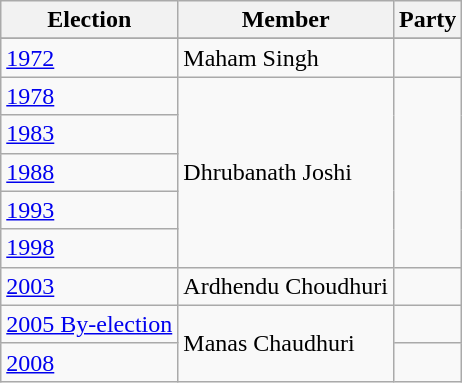<table class="wikitable sortable">
<tr>
<th>Election</th>
<th>Member</th>
<th colspan=2>Party</th>
</tr>
<tr>
</tr>
<tr>
</tr>
<tr>
</tr>
<tr>
<td><a href='#'>1972</a></td>
<td>Maham Singh</td>
<td></td>
</tr>
<tr>
<td><a href='#'>1978</a></td>
<td rowspan=5>Dhrubanath Joshi</td>
</tr>
<tr>
<td><a href='#'>1983</a></td>
</tr>
<tr>
<td><a href='#'>1988</a></td>
</tr>
<tr>
<td><a href='#'>1993</a></td>
</tr>
<tr>
<td><a href='#'>1998</a></td>
</tr>
<tr>
<td><a href='#'>2003</a></td>
<td>Ardhendu Choudhuri</td>
<td></td>
</tr>
<tr>
<td><a href='#'>2005 By-election</a></td>
<td rowspan=2>Manas Chaudhuri</td>
<td></td>
</tr>
<tr>
<td><a href='#'>2008</a></td>
</tr>
</table>
